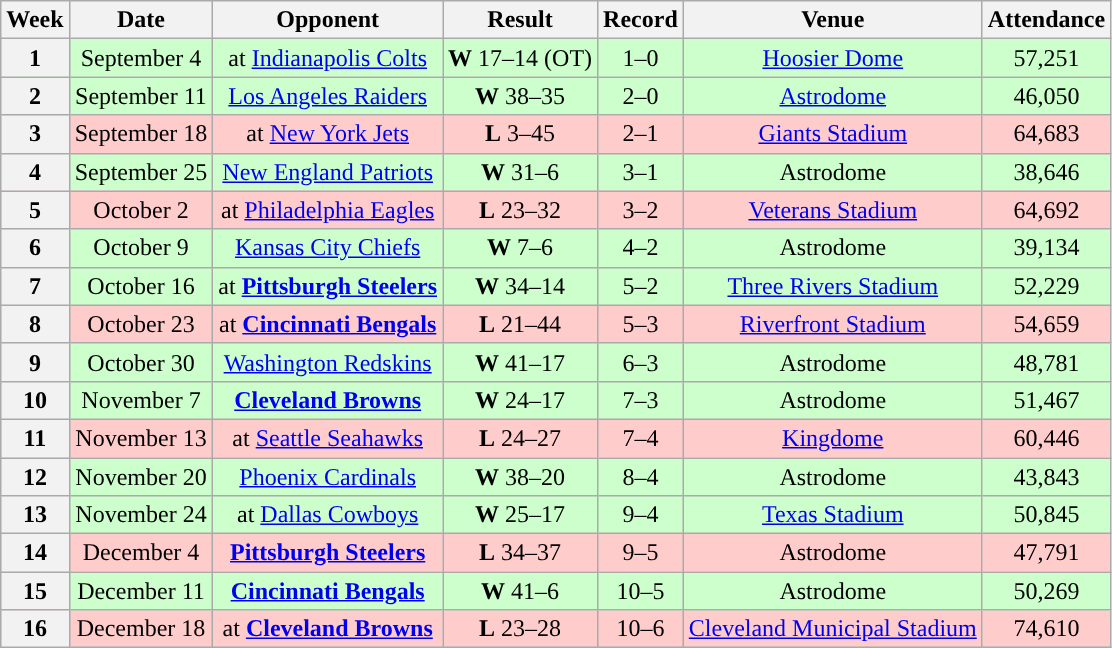<table class="wikitable" style="text-align:center">
<tr>
<th>Week</th>
<th>Date</th>
<th>Opponent</th>
<th>Result</th>
<th>Record</th>
<th>Venue</th>
<th>Attendance</th>
</tr>
<tr style="background:#cfc">
<th>1</th>
<td>September 4</td>
<td>at <a href='#'>Indianapolis Colts</a></td>
<td><strong>W</strong> 17–14 (OT)</td>
<td>1–0</td>
<td><a href='#'>Hoosier Dome</a></td>
<td>57,251</td>
</tr>
<tr style="background:#cfc">
<th>2</th>
<td>September 11</td>
<td><a href='#'>Los Angeles Raiders</a></td>
<td><strong>W</strong> 38–35</td>
<td>2–0</td>
<td><a href='#'>Astrodome</a></td>
<td>46,050</td>
</tr>
<tr style="background:#fcc">
<th>3</th>
<td>September 18</td>
<td>at <a href='#'>New York Jets</a></td>
<td><strong>L</strong> 3–45</td>
<td>2–1</td>
<td><a href='#'>Giants Stadium</a></td>
<td>64,683</td>
</tr>
<tr style="background:#cfc">
<th>4</th>
<td>September 25</td>
<td><a href='#'>New England Patriots</a></td>
<td><strong>W</strong> 31–6</td>
<td>3–1</td>
<td>Astrodome</td>
<td>38,646</td>
</tr>
<tr style="background:#fcc">
<th>5</th>
<td>October 2</td>
<td>at <a href='#'>Philadelphia Eagles</a></td>
<td><strong>L</strong> 23–32</td>
<td>3–2</td>
<td><a href='#'>Veterans Stadium</a></td>
<td>64,692</td>
</tr>
<tr style="background:#cfc">
<th>6</th>
<td>October 9</td>
<td><a href='#'>Kansas City Chiefs</a></td>
<td><strong>W</strong> 7–6</td>
<td>4–2</td>
<td>Astrodome</td>
<td>39,134</td>
</tr>
<tr style="background:#cfc">
<th>7</th>
<td>October 16</td>
<td>at <strong><a href='#'>Pittsburgh Steelers</a></strong></td>
<td><strong>W</strong> 34–14</td>
<td>5–2</td>
<td><a href='#'>Three Rivers Stadium</a></td>
<td>52,229</td>
</tr>
<tr style="background:#fcc">
<th>8</th>
<td>October 23</td>
<td>at <strong><a href='#'>Cincinnati Bengals</a></strong></td>
<td><strong>L</strong> 21–44</td>
<td>5–3</td>
<td><a href='#'>Riverfront Stadium</a></td>
<td>54,659</td>
</tr>
<tr style="background:#cfc">
<th>9</th>
<td>October 30</td>
<td><a href='#'>Washington Redskins</a></td>
<td><strong>W</strong> 41–17</td>
<td>6–3</td>
<td>Astrodome</td>
<td>48,781</td>
</tr>
<tr style="background:#cfc">
<th>10</th>
<td>November 7</td>
<td><strong><a href='#'>Cleveland Browns</a></strong></td>
<td><strong>W</strong> 24–17</td>
<td>7–3</td>
<td>Astrodome</td>
<td>51,467</td>
</tr>
<tr style="background:#fcc">
<th>11</th>
<td>November 13</td>
<td>at <a href='#'>Seattle Seahawks</a></td>
<td><strong>L</strong> 24–27</td>
<td>7–4</td>
<td><a href='#'>Kingdome</a></td>
<td>60,446</td>
</tr>
<tr style="background:#cfc">
<th>12</th>
<td>November 20</td>
<td><a href='#'>Phoenix Cardinals</a></td>
<td><strong>W</strong> 38–20</td>
<td>8–4</td>
<td>Astrodome</td>
<td>43,843</td>
</tr>
<tr style="background:#cfc">
<th>13</th>
<td>November 24</td>
<td>at <a href='#'>Dallas Cowboys</a></td>
<td><strong>W</strong> 25–17</td>
<td>9–4</td>
<td><a href='#'>Texas Stadium</a></td>
<td>50,845</td>
</tr>
<tr style="background:#fcc">
<th>14</th>
<td>December 4</td>
<td><strong><a href='#'>Pittsburgh Steelers</a></strong></td>
<td><strong>L</strong> 34–37</td>
<td>9–5</td>
<td>Astrodome</td>
<td>47,791</td>
</tr>
<tr style="background:#cfc">
<th>15</th>
<td>December 11</td>
<td><strong><a href='#'>Cincinnati Bengals</a></strong></td>
<td><strong>W</strong> 41–6</td>
<td>10–5</td>
<td>Astrodome</td>
<td>50,269</td>
</tr>
<tr style="background:#fcc">
<th>16</th>
<td>December 18</td>
<td>at <strong><a href='#'>Cleveland Browns</a></strong></td>
<td><strong>L</strong> 23–28</td>
<td>10–6</td>
<td><a href='#'>Cleveland Municipal Stadium</a></td>
<td>74,610</td>
</tr>
</table>
